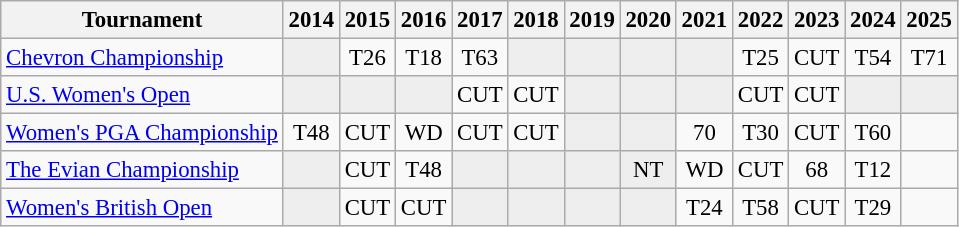<table class="wikitable" style="font-size:95%;text-align:center;">
<tr>
<th>Tournament</th>
<th>2014</th>
<th>2015</th>
<th>2016</th>
<th>2017</th>
<th>2018</th>
<th>2019</th>
<th>2020</th>
<th>2021</th>
<th>2022</th>
<th>2023</th>
<th>2024</th>
<th>2025</th>
</tr>
<tr>
<td align=left><a href='#'>Chevron Championship</a></td>
<td style="background:#eeeeee;"></td>
<td>T26</td>
<td>T18</td>
<td>T63</td>
<td style="background:#eeeeee;"></td>
<td style="background:#eeeeee;"></td>
<td style="background:#eeeeee;"></td>
<td style="background:#eeeeee;"></td>
<td>T25</td>
<td>CUT</td>
<td>T54</td>
<td>T71</td>
</tr>
<tr>
<td align=left><a href='#'>U.S. Women's Open</a></td>
<td style="background:#eeeeee;"></td>
<td style="background:#eeeeee;"></td>
<td style="background:#eeeeee;"></td>
<td>CUT</td>
<td>CUT</td>
<td style="background:#eeeeee;"></td>
<td style="background:#eeeeee;"></td>
<td style="background:#eeeeee;"></td>
<td>CUT</td>
<td>CUT</td>
<td style="background:#eeeeee;"></td>
<td style="background:#eeeeee;"></td>
</tr>
<tr>
<td align=left><a href='#'>Women's PGA Championship</a></td>
<td>T48</td>
<td>CUT</td>
<td>WD</td>
<td>CUT</td>
<td>CUT</td>
<td style="background:#eeeeee;"></td>
<td style="background:#eeeeee;"></td>
<td>70</td>
<td>T30</td>
<td>CUT</td>
<td>T60</td>
<td></td>
</tr>
<tr>
<td align=left><a href='#'>The Evian Championship</a></td>
<td style="background:#eeeeee;"></td>
<td>CUT</td>
<td>T48</td>
<td style="background:#eeeeee;"></td>
<td style="background:#eeeeee;"></td>
<td style="background:#eeeeee;"></td>
<td style="background:#eeeeee;">NT</td>
<td>WD</td>
<td>CUT</td>
<td>68</td>
<td>T12</td>
<td></td>
</tr>
<tr>
<td align=left><a href='#'>Women's British Open</a></td>
<td style="background:#eeeeee;"></td>
<td>CUT</td>
<td>CUT</td>
<td style="background:#eeeeee;"></td>
<td style="background:#eeeeee;"></td>
<td style="background:#eeeeee;"></td>
<td style="background:#eeeeee;"></td>
<td>T24</td>
<td>T58</td>
<td>CUT</td>
<td>T29</td>
<td></td>
</tr>
</table>
